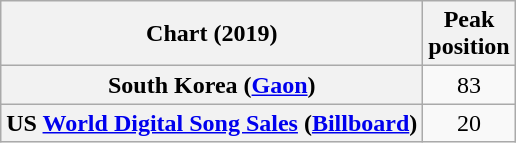<table class="wikitable plainrowheaders" style="text-align:center">
<tr>
<th scope="col">Chart (2019)</th>
<th scope="col">Peak<br>position</th>
</tr>
<tr>
<th scope="row">South Korea (<a href='#'>Gaon</a>)</th>
<td>83</td>
</tr>
<tr>
<th scope="row">US <a href='#'>World Digital Song Sales</a> (<a href='#'>Billboard</a>)</th>
<td>20</td>
</tr>
</table>
